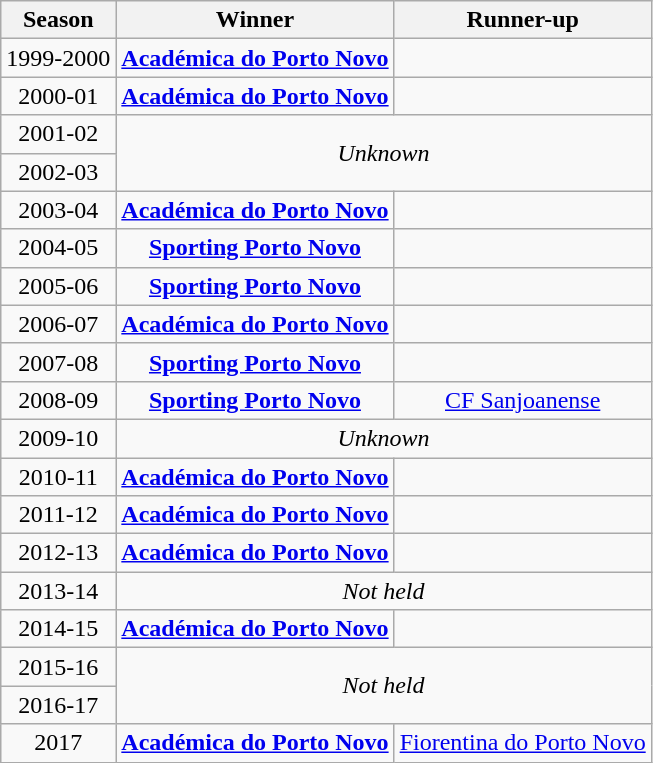<table class="wikitable" style="text-align: center; font-size:100%">
<tr>
<th>Season</th>
<th>Winner</th>
<th>Runner-up</th>
</tr>
<tr>
<td>1999-2000</td>
<td><strong><a href='#'>Académica do Porto Novo</a></strong></td>
<td></td>
</tr>
<tr>
<td>2000-01</td>
<td><strong><a href='#'>Académica do Porto Novo</a></strong></td>
<td></td>
</tr>
<tr>
<td>2001-02</td>
<td colspan=2 rowspan=2><em>Unknown</em></td>
</tr>
<tr>
<td>2002-03</td>
</tr>
<tr>
<td>2003-04</td>
<td><strong><a href='#'>Académica do Porto Novo</a></strong></td>
<td></td>
</tr>
<tr>
<td>2004-05</td>
<td><strong><a href='#'>Sporting Porto Novo</a></strong></td>
<td></td>
</tr>
<tr>
<td>2005-06</td>
<td><strong><a href='#'>Sporting Porto Novo</a></strong></td>
<td></td>
</tr>
<tr>
<td>2006-07</td>
<td><strong><a href='#'>Académica do Porto Novo</a></strong></td>
<td></td>
</tr>
<tr>
<td>2007-08</td>
<td><strong><a href='#'>Sporting Porto Novo</a></strong></td>
<td></td>
</tr>
<tr>
<td>2008-09</td>
<td><strong><a href='#'>Sporting Porto Novo</a></strong></td>
<td><a href='#'>CF Sanjoanense</a></td>
</tr>
<tr>
<td>2009-10</td>
<td colspan=2><em>Unknown</em></td>
</tr>
<tr>
<td>2010-11</td>
<td><strong><a href='#'>Académica do Porto Novo</a></strong></td>
<td></td>
</tr>
<tr>
<td>2011-12</td>
<td><strong><a href='#'>Académica do Porto Novo</a></strong></td>
<td></td>
</tr>
<tr>
<td>2012-13</td>
<td><strong><a href='#'>Académica do Porto Novo</a></strong></td>
<td></td>
</tr>
<tr>
<td>2013-14</td>
<td colspan=2><em>Not held</em></td>
</tr>
<tr>
<td>2014-15</td>
<td><strong><a href='#'>Académica do Porto Novo</a></strong></td>
<td></td>
</tr>
<tr>
<td>2015-16</td>
<td colspan=2 rowspan=2><em>Not held</em></td>
</tr>
<tr>
<td>2016-17</td>
</tr>
<tr>
<td>2017</td>
<td><strong><a href='#'>Académica do Porto Novo</a></strong></td>
<td><a href='#'>Fiorentina do Porto Novo</a></td>
</tr>
</table>
